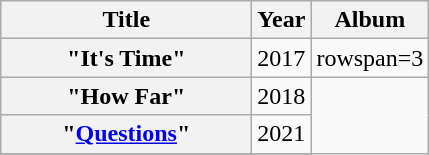<table class="wikitable plainrowheaders" style="text-align:center;">
<tr>
<th scope="col" style="width:10em;">Title</th>
<th scope="col">Year</th>
<th scope="col">Album</th>
</tr>
<tr>
<th scope="row">"It's Time"</th>
<td>2017</td>
<td>rowspan=3 </td>
</tr>
<tr>
<th scope="row">"How Far"</th>
<td>2018</td>
</tr>
<tr>
<th scope="row">"<a href='#'>Questions</a>"</th>
<td>2021</td>
</tr>
<tr>
</tr>
</table>
